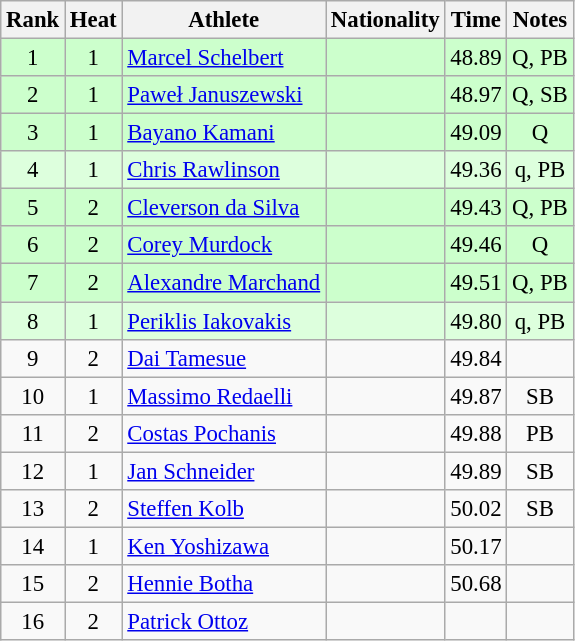<table class="wikitable sortable" style="text-align:center;font-size:95%">
<tr>
<th>Rank</th>
<th>Heat</th>
<th>Athlete</th>
<th>Nationality</th>
<th>Time</th>
<th>Notes</th>
</tr>
<tr bgcolor=ccffcc>
<td>1</td>
<td>1</td>
<td align="left"><a href='#'>Marcel Schelbert</a></td>
<td align=left></td>
<td>48.89</td>
<td>Q, PB</td>
</tr>
<tr bgcolor=ccffcc>
<td>2</td>
<td>1</td>
<td align="left"><a href='#'>Paweł Januszewski</a></td>
<td align=left></td>
<td>48.97</td>
<td>Q, SB</td>
</tr>
<tr bgcolor=ccffcc>
<td>3</td>
<td>1</td>
<td align="left"><a href='#'>Bayano Kamani</a></td>
<td align=left></td>
<td>49.09</td>
<td>Q</td>
</tr>
<tr bgcolor=ddffdd>
<td>4</td>
<td>1</td>
<td align="left"><a href='#'>Chris Rawlinson</a></td>
<td align=left></td>
<td>49.36</td>
<td>q, PB</td>
</tr>
<tr bgcolor=ccffcc>
<td>5</td>
<td>2</td>
<td align="left"><a href='#'>Cleverson da Silva</a></td>
<td align=left></td>
<td>49.43</td>
<td>Q, PB</td>
</tr>
<tr bgcolor=ccffcc>
<td>6</td>
<td>2</td>
<td align="left"><a href='#'>Corey Murdock</a></td>
<td align=left></td>
<td>49.46</td>
<td>Q</td>
</tr>
<tr bgcolor=ccffcc>
<td>7</td>
<td>2</td>
<td align="left"><a href='#'>Alexandre Marchand</a></td>
<td align=left></td>
<td>49.51</td>
<td>Q, PB</td>
</tr>
<tr bgcolor=ddffdd>
<td>8</td>
<td>1</td>
<td align="left"><a href='#'>Periklis Iakovakis</a></td>
<td align=left></td>
<td>49.80</td>
<td>q, PB</td>
</tr>
<tr>
<td>9</td>
<td>2</td>
<td align="left"><a href='#'>Dai Tamesue</a></td>
<td align=left></td>
<td>49.84</td>
<td></td>
</tr>
<tr>
<td>10</td>
<td>1</td>
<td align="left"><a href='#'>Massimo Redaelli</a></td>
<td align=left></td>
<td>49.87</td>
<td>SB</td>
</tr>
<tr>
<td>11</td>
<td>2</td>
<td align="left"><a href='#'>Costas Pochanis</a></td>
<td align=left></td>
<td>49.88</td>
<td>PB</td>
</tr>
<tr>
<td>12</td>
<td>1</td>
<td align="left"><a href='#'>Jan Schneider</a></td>
<td align=left></td>
<td>49.89</td>
<td>SB</td>
</tr>
<tr>
<td>13</td>
<td>2</td>
<td align="left"><a href='#'>Steffen Kolb</a></td>
<td align=left></td>
<td>50.02</td>
<td>SB</td>
</tr>
<tr>
<td>14</td>
<td>1</td>
<td align="left"><a href='#'>Ken Yoshizawa</a></td>
<td align=left></td>
<td>50.17</td>
<td></td>
</tr>
<tr>
<td>15</td>
<td>2</td>
<td align="left"><a href='#'>Hennie Botha</a></td>
<td align=left></td>
<td>50.68</td>
<td></td>
</tr>
<tr>
<td>16</td>
<td>2</td>
<td align="left"><a href='#'>Patrick Ottoz</a></td>
<td align=left></td>
<td></td>
<td></td>
</tr>
</table>
